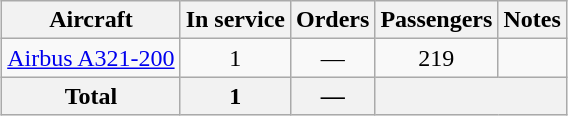<table class="wikitable" style="margin:1em auto; border-collapse:collapse;text-align:center">
<tr>
<th>Aircraft</th>
<th>In service</th>
<th>Orders</th>
<th>Passengers</th>
<th>Notes</th>
</tr>
<tr>
<td><a href='#'>Airbus A321-200</a></td>
<td>1</td>
<td>—</td>
<td>219</td>
<td></td>
</tr>
<tr>
<th>Total</th>
<th>1</th>
<th>—</th>
<th colspan="3"></th>
</tr>
</table>
